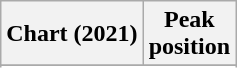<table class="wikitable plainrowheaders sortable" style="text-align:center;">
<tr>
<th scope="col">Chart (2021)</th>
<th scope="col">Peak<br>position</th>
</tr>
<tr>
</tr>
<tr>
</tr>
</table>
